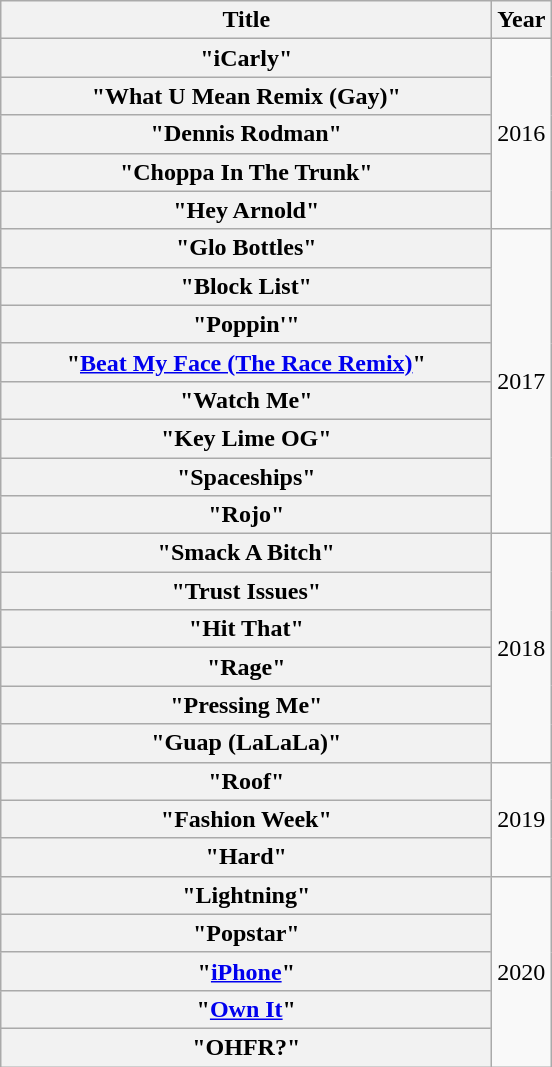<table class="wikitable plainrowheaders" style="text-align:center;">
<tr>
<th scope="col" style="width: 20em;">Title</th>
<th>Year</th>
</tr>
<tr>
<th scope="row">"iCarly" </th>
<td rowspan="5">2016</td>
</tr>
<tr>
<th scope="row">"What U Mean Remix (Gay)" </th>
</tr>
<tr>
<th scope="row">"Dennis Rodman" </th>
</tr>
<tr>
<th scope="row">"Choppa In The Trunk" </th>
</tr>
<tr>
<th scope="row">"Hey Arnold" </th>
</tr>
<tr>
<th scope="row">"Glo Bottles" </th>
<td rowspan="8">2017</td>
</tr>
<tr>
<th scope="row">"Block List"</th>
</tr>
<tr>
<th scope="row">"Poppin'"</th>
</tr>
<tr>
<th scope="row">"<a href='#'>Beat My Face (The Race Remix)</a>"</th>
</tr>
<tr>
<th scope="row">"Watch Me"</th>
</tr>
<tr>
<th scope="row">"Key Lime OG"</th>
</tr>
<tr>
<th scope="row">"Spaceships"</th>
</tr>
<tr>
<th scope="row">"Rojo"</th>
</tr>
<tr>
<th scope="row">"Smack A Bitch"</th>
<td rowspan="6">2018</td>
</tr>
<tr>
<th scope="row">"Trust Issues"</th>
</tr>
<tr>
<th scope="row">"Hit That"</th>
</tr>
<tr>
<th scope="row">"Rage"</th>
</tr>
<tr>
<th scope="row">"Pressing Me"</th>
</tr>
<tr>
<th scope="row">"Guap (LaLaLa)"</th>
</tr>
<tr>
<th scope="row">"Roof"</th>
<td rowspan="3">2019</td>
</tr>
<tr>
<th scope="row">"Fashion Week"</th>
</tr>
<tr>
<th scope="row">"Hard"</th>
</tr>
<tr>
<th scope="row">"Lightning"</th>
<td rowspan="5">2020</td>
</tr>
<tr>
<th scope="row">"Popstar"</th>
</tr>
<tr>
<th scope="row">"<a href='#'>iPhone</a>"</th>
</tr>
<tr>
<th scope="row">"<a href='#'>Own It</a>"</th>
</tr>
<tr>
<th scope="row">"OHFR?"</th>
</tr>
</table>
